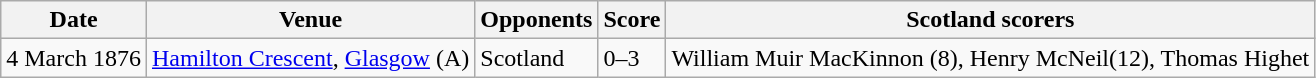<table class="wikitable">
<tr>
<th>Date</th>
<th>Venue</th>
<th>Opponents</th>
<th>Score</th>
<th>Scotland scorers</th>
</tr>
<tr>
<td>4 March 1876</td>
<td><a href='#'>Hamilton Crescent</a>, <a href='#'>Glasgow</a> (A)</td>
<td> Scotland</td>
<td>0–3</td>
<td>William Muir MacKinnon (8), Henry McNeil(12), Thomas Highet</td>
</tr>
</table>
